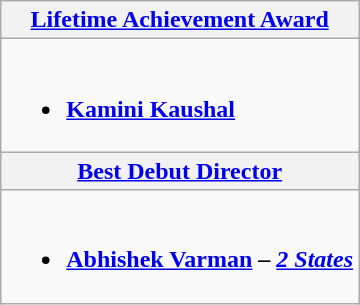<table class="wikitable">
<tr>
<th colspan=2><a href='#'>Lifetime Achievement Award</a></th>
</tr>
<tr>
<td colspan=2><br><ul><li><strong><a href='#'>Kamini Kaushal</a></strong></li></ul></td>
</tr>
<tr>
<th colspan=2><a href='#'>Best Debut Director</a></th>
</tr>
<tr>
<td colspan=2><br><ul><li><strong><a href='#'>Abhishek Varman</a> – <em><a href='#'>2 States</a><strong><em></li></ul></td>
</tr>
</table>
